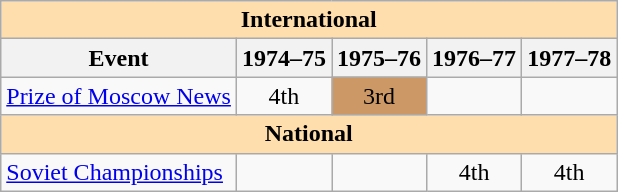<table class="wikitable" style="text-align:center">
<tr>
<th style="background-color: #ffdead; " colspan=5 align=center>International</th>
</tr>
<tr>
<th>Event</th>
<th>1974–75</th>
<th>1975–76</th>
<th>1976–77</th>
<th>1977–78</th>
</tr>
<tr>
<td align=left><a href='#'>Prize of Moscow News</a></td>
<td>4th</td>
<td bgcolor=cc9966>3rd</td>
<td></td>
<td></td>
</tr>
<tr>
<th style="background-color: #ffdead; " colspan=5 align=center>National</th>
</tr>
<tr>
<td align=left><a href='#'>Soviet Championships</a></td>
<td></td>
<td></td>
<td>4th</td>
<td>4th</td>
</tr>
</table>
